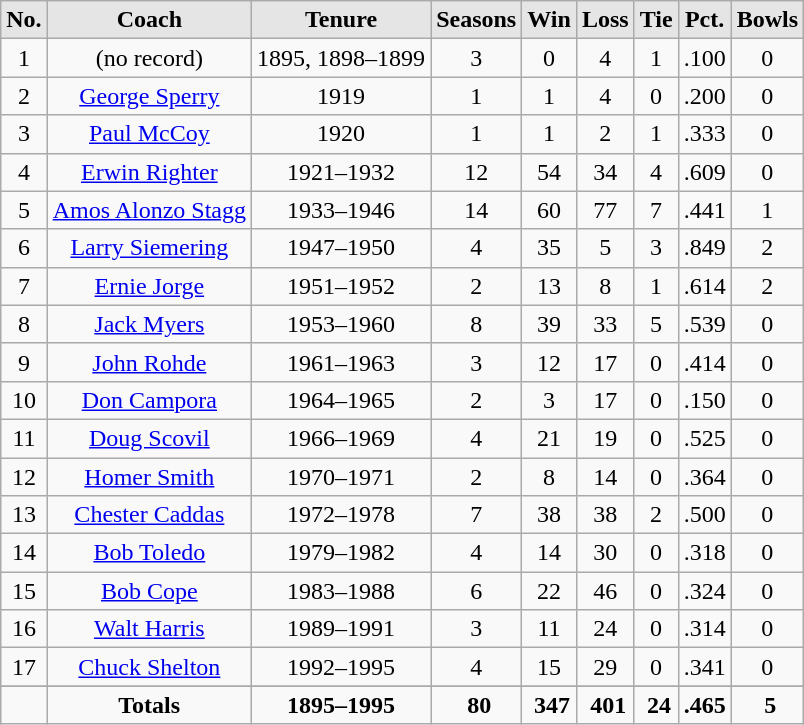<table class="wikitable sortable" style="text-align:center;">
<tr>
<th style="background:#e5e5e5;">No.</th>
<th style="background:#e5e5e5;">Coach</th>
<th style="background:#e5e5e5;">Tenure</th>
<th style="background:#e5e5e5;">Seasons</th>
<th style="background:#e5e5e5;">Win</th>
<th style="background:#e5e5e5;">Loss</th>
<th style="background:#e5e5e5;">Tie</th>
<th style="background:#e5e5e5;">Pct.</th>
<th style="background:#e5e5e5;">Bowls</th>
</tr>
<tr>
<td>1</td>
<td>(no record)</td>
<td>1895, 1898–1899</td>
<td>3</td>
<td>0</td>
<td>4</td>
<td>1</td>
<td>.100</td>
<td>0</td>
</tr>
<tr>
<td>2</td>
<td><a href='#'>George Sperry</a></td>
<td>1919</td>
<td>1</td>
<td>1</td>
<td>4</td>
<td>0</td>
<td>.200</td>
<td>0</td>
</tr>
<tr>
<td>3</td>
<td><a href='#'>Paul McCoy</a></td>
<td>1920</td>
<td>1</td>
<td>1</td>
<td>2</td>
<td>1</td>
<td>.333</td>
<td>0</td>
</tr>
<tr>
<td>4</td>
<td><a href='#'>Erwin Righter</a></td>
<td>1921–1932</td>
<td>12</td>
<td>54</td>
<td>34</td>
<td>4</td>
<td>.609</td>
<td>0</td>
</tr>
<tr>
<td>5</td>
<td><a href='#'>Amos Alonzo Stagg</a></td>
<td>1933–1946</td>
<td>14</td>
<td>60</td>
<td>77</td>
<td>7</td>
<td>.441</td>
<td>1</td>
</tr>
<tr>
<td>6</td>
<td><a href='#'>Larry Siemering</a></td>
<td>1947–1950</td>
<td>4</td>
<td>35</td>
<td>5</td>
<td>3</td>
<td>.849</td>
<td>2</td>
</tr>
<tr>
<td>7</td>
<td><a href='#'>Ernie Jorge</a></td>
<td>1951–1952</td>
<td>2</td>
<td>13</td>
<td>8</td>
<td>1</td>
<td>.614</td>
<td>2</td>
</tr>
<tr>
<td>8</td>
<td><a href='#'>Jack Myers</a></td>
<td>1953–1960</td>
<td>8</td>
<td>39</td>
<td>33</td>
<td>5</td>
<td>.539</td>
<td>0</td>
</tr>
<tr>
<td>9</td>
<td><a href='#'>John Rohde</a></td>
<td>1961–1963</td>
<td>3</td>
<td>12</td>
<td>17</td>
<td>0</td>
<td>.414</td>
<td>0</td>
</tr>
<tr>
<td>10</td>
<td><a href='#'>Don Campora</a></td>
<td>1964–1965</td>
<td>2</td>
<td>3</td>
<td>17</td>
<td>0</td>
<td>.150</td>
<td>0</td>
</tr>
<tr>
<td>11</td>
<td><a href='#'>Doug Scovil</a></td>
<td>1966–1969</td>
<td>4</td>
<td>21</td>
<td>19</td>
<td>0</td>
<td>.525</td>
<td>0</td>
</tr>
<tr>
<td>12</td>
<td><a href='#'>Homer Smith</a></td>
<td>1970–1971</td>
<td>2</td>
<td>8</td>
<td>14</td>
<td>0</td>
<td>.364</td>
<td>0</td>
</tr>
<tr>
<td>13</td>
<td><a href='#'>Chester Caddas</a></td>
<td>1972–1978</td>
<td>7</td>
<td>38</td>
<td>38</td>
<td>2</td>
<td>.500</td>
<td>0</td>
</tr>
<tr>
<td>14</td>
<td><a href='#'>Bob Toledo</a></td>
<td>1979–1982</td>
<td>4</td>
<td>14</td>
<td>30</td>
<td>0</td>
<td>.318</td>
<td>0</td>
</tr>
<tr>
<td>15</td>
<td><a href='#'>Bob Cope</a></td>
<td>1983–1988</td>
<td>6</td>
<td>22</td>
<td>46</td>
<td>0</td>
<td>.324</td>
<td>0</td>
</tr>
<tr>
<td>16</td>
<td><a href='#'>Walt Harris</a></td>
<td>1989–1991</td>
<td>3</td>
<td>11</td>
<td>24</td>
<td>0</td>
<td>.314</td>
<td>0</td>
</tr>
<tr>
<td>17</td>
<td><a href='#'>Chuck Shelton</a></td>
<td>1992–1995</td>
<td>4</td>
<td>15</td>
<td>29</td>
<td>0</td>
<td>.341</td>
<td>0</td>
</tr>
<tr>
</tr>
<tr style="font-weight:bold">
<td> </td>
<td> Totals </td>
<td> 1895–1995 </td>
<td> 80</td>
<td> 347</td>
<td> 401</td>
<td> 24</td>
<td>.465</td>
<td> 5</td>
</tr>
</table>
